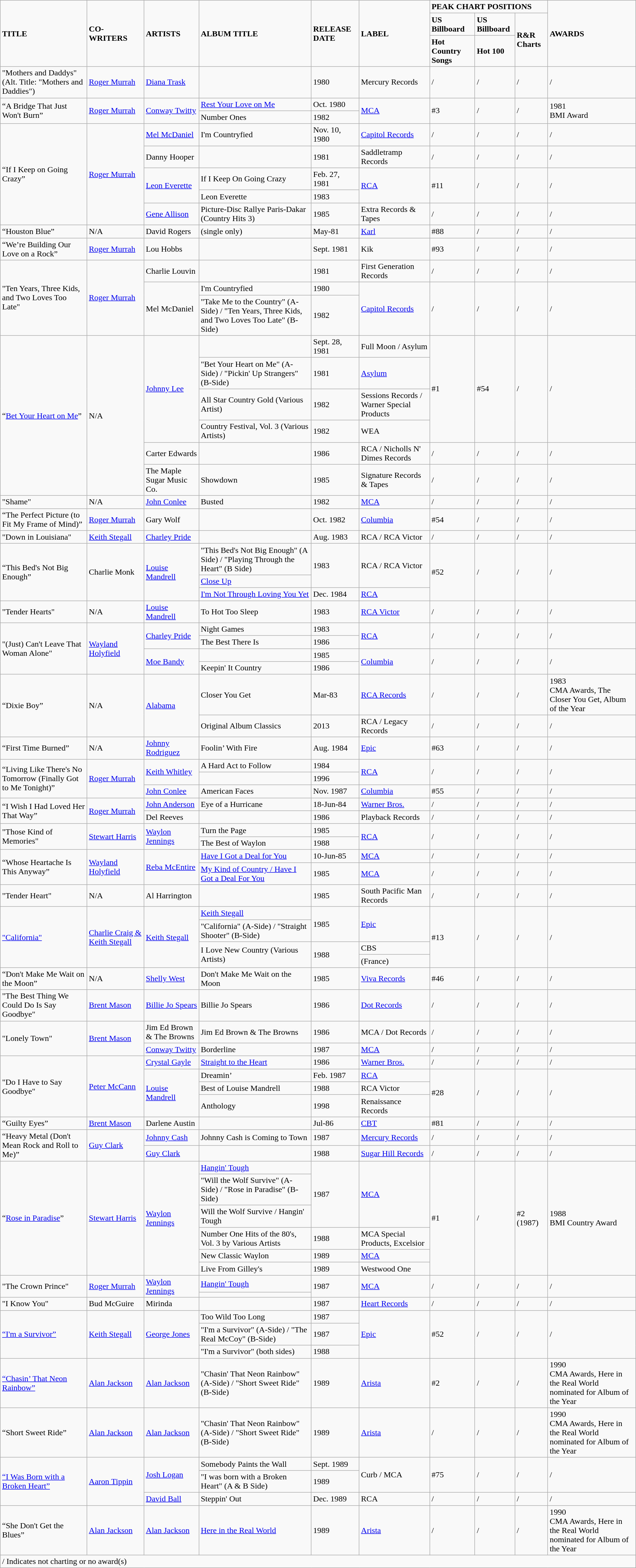<table class="wikitable">
<tr>
<td rowspan="3"><strong>TITLE</strong></td>
<td rowspan="3"><strong>CO-WRITERS</strong></td>
<td rowspan="3"><strong>ARTISTS</strong></td>
<td rowspan="3"><strong>ALBUM TITLE</strong></td>
<td rowspan="3"><strong>RELEASE DATE</strong></td>
<td rowspan="3"><strong>LABEL</strong></td>
<td colspan="3"><strong>PEAK CHART POSITIONS</strong></td>
<td rowspan="3"><strong>AWARDS</strong></td>
</tr>
<tr>
<td><strong>US Billboard</strong></td>
<td><strong>US  Billboard</strong></td>
<td rowspan="2"><strong>R&R Charts</strong></td>
</tr>
<tr>
<td><strong>Hot Country Songs</strong></td>
<td><strong>Hot 100</strong></td>
</tr>
<tr>
<td>"Mothers and  Daddys"<br>(Alt. Title: "Mothers and Daddies")</td>
<td><a href='#'>Roger Murrah</a></td>
<td><a href='#'>Diana Trask</a></td>
<td></td>
<td>1980</td>
<td>Mercury  Records</td>
<td>/</td>
<td>/</td>
<td>/</td>
<td>/</td>
</tr>
<tr>
<td rowspan="2">“A Bridge That Just Won't Burn”</td>
<td rowspan="2"><a href='#'>Roger Murrah</a></td>
<td rowspan="2"><a href='#'>Conway Twitty</a></td>
<td><a href='#'>Rest Your Love on Me</a></td>
<td>Oct.  1980</td>
<td rowspan="2"><a href='#'>MCA</a></td>
<td rowspan="2">#3 </td>
<td rowspan="2">/</td>
<td rowspan="2">/</td>
<td rowspan="2">1981<br>BMI Award</td>
</tr>
<tr>
<td>Number  Ones</td>
<td>1982</td>
</tr>
<tr>
<td rowspan="5">“If I Keep on Going Crazy”</td>
<td rowspan="5"><a href='#'>Roger Murrah</a></td>
<td><a href='#'>Mel McDaniel</a></td>
<td>I'm Countryfied</td>
<td>Nov. 10, 1980</td>
<td><a href='#'>Capitol Records</a></td>
<td>/</td>
<td>/</td>
<td>/</td>
<td>/</td>
</tr>
<tr>
<td>Danny Hooper</td>
<td></td>
<td>1981</td>
<td>Saddletramp Records</td>
<td>/</td>
<td>/</td>
<td>/</td>
<td>/</td>
</tr>
<tr>
<td rowspan="2"><a href='#'>Leon Everette</a></td>
<td>If  I Keep On Going Crazy</td>
<td>Feb.  27, 1981</td>
<td rowspan="2"><a href='#'>RCA</a></td>
<td rowspan="2">#11 </td>
<td rowspan="2">/</td>
<td rowspan="2">/</td>
<td rowspan="2">/</td>
</tr>
<tr>
<td>Leon Everette</td>
<td>1983</td>
</tr>
<tr>
<td><a href='#'>Gene Allison</a></td>
<td>Picture-Disc Rallye Paris-Dakar<br>(Country Hits 3)</td>
<td>1985</td>
<td>Extra Records &  Tapes</td>
<td>/</td>
<td>/</td>
<td>/</td>
<td>/</td>
</tr>
<tr>
<td>“Houston Blue”</td>
<td>N/A</td>
<td>David Rogers</td>
<td>(single  only)</td>
<td>May-81</td>
<td><a href='#'>Karl</a></td>
<td>#88 </td>
<td>/</td>
<td>/</td>
<td>/</td>
</tr>
<tr>
<td>“We’re Building Our Love on a Rock”</td>
<td><a href='#'>Roger Murrah</a></td>
<td>Lou Hobbs</td>
<td></td>
<td>Sept.  1981</td>
<td>Kik</td>
<td>#93 </td>
<td>/</td>
<td>/</td>
<td>/</td>
</tr>
<tr>
<td rowspan="3">"Ten Years, Three Kids, and Two Loves Too Late"</td>
<td rowspan="3"><a href='#'>Roger Murrah</a></td>
<td>Charlie Louvin</td>
<td></td>
<td>1981</td>
<td>First Generation Records</td>
<td>/</td>
<td>/</td>
<td>/</td>
<td>/</td>
</tr>
<tr>
<td rowspan="2">Mel McDaniel</td>
<td>I'm Countryfied</td>
<td>1980</td>
<td rowspan="2"><a href='#'>Capitol Records</a></td>
<td rowspan="2">/</td>
<td rowspan="2">/</td>
<td rowspan="2">/</td>
<td rowspan="2">/</td>
</tr>
<tr>
<td>"Take  Me to the Country" (A-Side) / "Ten Years, Three Kids, and Two Loves  Too Late" (B-Side)</td>
<td>1982</td>
</tr>
<tr>
<td rowspan="6">“<a href='#'>Bet Your Heart on Me</a>”</td>
<td rowspan="6">N/A</td>
<td rowspan="4"><a href='#'>Johnny Lee</a></td>
<td></td>
<td>Sept.  28, 1981</td>
<td>Full  Moon / Asylum</td>
<td rowspan="4">#1 </td>
<td rowspan="4">#54</td>
<td rowspan="4">/</td>
<td rowspan="4">/</td>
</tr>
<tr>
<td>"Bet  Your Heart on Me" (A-Side) / "Pickin' Up Strangers" (B-Side)</td>
<td>1981</td>
<td><a href='#'>Asylum</a></td>
</tr>
<tr>
<td>All Star Country Gold (Various Artist)</td>
<td>1982</td>
<td>Sessions  Records / Warner  Special Products</td>
</tr>
<tr>
<td>Country Festival, Vol. 3 (Various Artists)</td>
<td>1982</td>
<td>WEA</td>
</tr>
<tr>
<td>Carter Edwards</td>
<td></td>
<td>1986</td>
<td>RCA / Nicholls N' Dimes  Records</td>
<td>/</td>
<td>/</td>
<td>/</td>
<td>/</td>
</tr>
<tr>
<td>The Maple Sugar  Music Co.</td>
<td>Showdown</td>
<td>1985</td>
<td>Signature Records  & Tapes</td>
<td>/</td>
<td>/</td>
<td>/</td>
<td>/</td>
</tr>
<tr>
<td>"Shame"</td>
<td>N/A</td>
<td><a href='#'>John Conlee</a></td>
<td>Busted</td>
<td>1982</td>
<td><a href='#'>MCA</a></td>
<td>/</td>
<td>/</td>
<td>/</td>
<td>/</td>
</tr>
<tr>
<td>“The Perfect Picture (to Fit My Frame of Mind)”</td>
<td><a href='#'>Roger Murrah</a></td>
<td>Gary Wolf</td>
<td></td>
<td>Oct. 1982</td>
<td><a href='#'>Columbia</a></td>
<td>#54 </td>
<td>/</td>
<td>/</td>
<td>/</td>
</tr>
<tr>
<td>"Down in Louisiana"</td>
<td><a href='#'>Keith Stegall</a></td>
<td><a href='#'>Charley Pride</a></td>
<td></td>
<td>Aug. 1983</td>
<td>RCA / RCA Victor</td>
<td>/</td>
<td>/</td>
<td>/</td>
<td>/</td>
</tr>
<tr>
<td rowspan="3">“This Bed's Not Big Enough”</td>
<td rowspan="3">Charlie Monk</td>
<td rowspan="3"><a href='#'>Louise Mandrell</a></td>
<td>"This  Bed's Not Big Enough" (A Side) / "Playing Through the Heart"  (B Side)</td>
<td rowspan="2">1983</td>
<td rowspan="2">RCA / RCA Victor</td>
<td rowspan="3">#52 </td>
<td rowspan="3">/</td>
<td rowspan="3">/</td>
<td rowspan="3">/</td>
</tr>
<tr>
<td><a href='#'>Close Up</a></td>
</tr>
<tr>
<td><a href='#'>I'm Not Through  Loving You Yet</a></td>
<td>Dec.  1984</td>
<td><a href='#'>RCA</a></td>
</tr>
<tr>
<td>"Tender Hearts"</td>
<td>N/A</td>
<td><a href='#'>Louise Mandrell</a></td>
<td>To Hot Too Sleep</td>
<td>1983</td>
<td><a href='#'>RCA Victor</a></td>
<td>/</td>
<td>/</td>
<td>/</td>
<td>/</td>
</tr>
<tr>
<td rowspan="4">"(Just) Can't Leave That Woman Alone"</td>
<td rowspan="4"><a href='#'>Wayland Holyfield</a></td>
<td rowspan="2"><a href='#'>Charley Pride</a></td>
<td>Night  Games</td>
<td>1983</td>
<td rowspan="2"><a href='#'>RCA</a></td>
<td rowspan="2">/</td>
<td rowspan="2">/</td>
<td rowspan="2">/</td>
<td rowspan="2">/</td>
</tr>
<tr>
<td>The  Best There Is</td>
<td>1986</td>
</tr>
<tr>
<td rowspan="2"><a href='#'>Moe Bandy</a></td>
<td></td>
<td>1985</td>
<td rowspan="2"><a href='#'>Columbia</a></td>
<td rowspan="2">/</td>
<td rowspan="2">/</td>
<td rowspan="2">/</td>
<td rowspan="2">/</td>
</tr>
<tr>
<td>Keepin'  It Country</td>
<td>1986</td>
</tr>
<tr>
<td rowspan="2">“Dixie Boy”</td>
<td rowspan="2">N/A</td>
<td rowspan="2"><a href='#'>Alabama</a></td>
<td>Closer You Get</td>
<td>Mar-83</td>
<td><a href='#'>RCA Records</a></td>
<td>/</td>
<td>/</td>
<td>/</td>
<td>1983<br>CMA Awards, The  Closer You Get, Album of the Year</td>
</tr>
<tr>
<td>Original  Album Classics</td>
<td>2013</td>
<td>RCA  / Legacy Records</td>
<td>/</td>
<td>/</td>
<td>/</td>
<td>/</td>
</tr>
<tr>
<td>“First Time Burned”</td>
<td>N/A</td>
<td><a href='#'>Johnny Rodriguez</a></td>
<td>Foolin’ With Fire</td>
<td>Aug.  1984</td>
<td><a href='#'>Epic</a></td>
<td>#63 </td>
<td>/</td>
<td>/</td>
<td>/</td>
</tr>
<tr>
<td rowspan="3">“Living Like There's No Tomorrow (Finally Got to Me Tonight)”</td>
<td rowspan="3"><a href='#'>Roger Murrah</a></td>
<td rowspan="2"><a href='#'>Keith Whitley</a></td>
<td>A  Hard Act to Follow</td>
<td>1984</td>
<td rowspan="2"><a href='#'>RCA</a></td>
<td rowspan="2">/</td>
<td rowspan="2">/</td>
<td rowspan="2">/</td>
<td rowspan="2">/</td>
</tr>
<tr>
<td></td>
<td>1996</td>
</tr>
<tr>
<td><a href='#'>John Conlee</a></td>
<td>American Faces</td>
<td>Nov.  1987</td>
<td><a href='#'>Columbia</a></td>
<td>#55 </td>
<td>/</td>
<td>/</td>
<td>/</td>
</tr>
<tr>
<td rowspan="2">“I Wish I Had Loved Her That Way”</td>
<td rowspan="2"><a href='#'>Roger Murrah</a></td>
<td><a href='#'>John Anderson</a></td>
<td>Eye of a Hurricane</td>
<td>18-Jun-84</td>
<td><a href='#'>Warner Bros.</a></td>
<td>/</td>
<td>/</td>
<td>/</td>
<td>/</td>
</tr>
<tr>
<td>Del Reeves</td>
<td></td>
<td>1986</td>
<td>Playback Records</td>
<td>/</td>
<td>/</td>
<td>/</td>
<td>/</td>
</tr>
<tr>
<td rowspan="2">"Those Kind of Memories"</td>
<td rowspan="2"><a href='#'>Stewart Harris</a></td>
<td rowspan="2"><a href='#'>Waylon Jennings</a></td>
<td>Turn the Page</td>
<td>1985</td>
<td rowspan="2"><a href='#'>RCA</a></td>
<td rowspan="2">/</td>
<td rowspan="2">/</td>
<td rowspan="2">/</td>
<td rowspan="2">/</td>
</tr>
<tr>
<td>The Best of Waylon</td>
<td>1988</td>
</tr>
<tr>
<td rowspan="2">“Whose Heartache Is This Anyway”</td>
<td rowspan="2"><a href='#'>Wayland Holyfield</a></td>
<td rowspan="2"><a href='#'>Reba McEntire</a></td>
<td><a href='#'>Have I Got a Deal for You</a></td>
<td>10-Jun-85</td>
<td><a href='#'>MCA</a></td>
<td>/</td>
<td>/</td>
<td>/</td>
<td>/</td>
</tr>
<tr>
<td><a href='#'>My Kind of Country / Have I Got a Deal  For You</a></td>
<td>1985</td>
<td><a href='#'>MCA</a></td>
<td>/</td>
<td>/</td>
<td>/</td>
<td>/</td>
</tr>
<tr>
<td>"Tender Heart"</td>
<td>N/A</td>
<td>Al Harrington</td>
<td></td>
<td>1985</td>
<td>South Pacific Man  Records</td>
<td>/</td>
<td>/</td>
<td>/</td>
<td>/</td>
</tr>
<tr>
<td rowspan="4"><a href='#'>"California"</a></td>
<td rowspan="4"><a href='#'>Charlie Craig &</a> <a href='#'>Keith Stegall</a></td>
<td rowspan="4"><a href='#'>Keith Stegall</a></td>
<td><a href='#'>Keith Stegall</a></td>
<td rowspan="2">1985</td>
<td rowspan="2"><a href='#'>Epic</a></td>
<td rowspan="4">#13 </td>
<td rowspan="4">/</td>
<td rowspan="4">/</td>
<td rowspan="4">/</td>
</tr>
<tr>
<td>"California" (A-Side) / "Straight Shooter" (B-Side)</td>
</tr>
<tr>
<td rowspan="2">I Love New Country (Various Artists)</td>
<td rowspan="2">1988</td>
<td>CBS</td>
</tr>
<tr>
<td>(France)</td>
</tr>
<tr>
<td>“Don't  Make Me Wait on the Moon”</td>
<td>N/A</td>
<td><a href='#'>Shelly West</a></td>
<td>Don't  Make Me Wait on the Moon</td>
<td>1985</td>
<td><a href='#'>Viva Records</a></td>
<td>#46 </td>
<td>/</td>
<td>/</td>
<td>/</td>
</tr>
<tr>
<td>"The Best Thing We Could Do Is Say Goodbye"</td>
<td><a href='#'>Brent Mason</a></td>
<td><a href='#'>Billie Jo Spears</a></td>
<td>Billie Jo Spears</td>
<td>1986</td>
<td><a href='#'>Dot Records</a></td>
<td>/</td>
<td>/</td>
<td>/</td>
<td>/</td>
</tr>
<tr>
<td rowspan="2">"Lonely Town"</td>
<td rowspan="2"><a href='#'>Brent Mason</a></td>
<td>Jim  Ed Brown & The  Browns</td>
<td>Jim Ed Brown & The Browns</td>
<td>1986</td>
<td>MCA / Dot Records</td>
<td>/</td>
<td>/</td>
<td>/</td>
<td>/</td>
</tr>
<tr>
<td><a href='#'>Conway Twitty</a></td>
<td>Borderline</td>
<td>1987</td>
<td><a href='#'>MCA</a></td>
<td>/</td>
<td>/</td>
<td>/</td>
<td>/</td>
</tr>
<tr>
<td rowspan="4">"Do I Have to Say Goodbye"</td>
<td rowspan="4"><a href='#'>Peter McCann</a></td>
<td><a href='#'>Crystal Gayle</a></td>
<td><a href='#'>Straight to the Heart</a></td>
<td>1986</td>
<td><a href='#'>Warner Bros.</a></td>
<td>/</td>
<td>/</td>
<td>/</td>
<td>/</td>
</tr>
<tr>
<td rowspan="3"><a href='#'>Louise Mandrell</a></td>
<td>Dreamin’</td>
<td>Feb.  1987</td>
<td><a href='#'>RCA</a></td>
<td rowspan="3">#28 </td>
<td rowspan="3">/</td>
<td rowspan="3">/</td>
<td rowspan="3">/</td>
</tr>
<tr>
<td>Best  of Louise Mandrell</td>
<td>1988</td>
<td>RCA  Victor</td>
</tr>
<tr>
<td>Anthology</td>
<td>1998</td>
<td>Renaissance  Records</td>
</tr>
<tr>
<td>“Guilty Eyes”</td>
<td><a href='#'>Brent Mason</a></td>
<td>Darlene Austin</td>
<td></td>
<td>Jul-86</td>
<td><a href='#'>CBT</a></td>
<td>#81 </td>
<td>/</td>
<td>/</td>
<td>/</td>
</tr>
<tr>
<td rowspan="2">“Heavy Metal (Don't Mean Rock and Roll to Me)”</td>
<td rowspan="2"><a href='#'>Guy Clark</a></td>
<td><a href='#'>Johnny Cash</a></td>
<td>Johnny  Cash is Coming to Town</td>
<td>1987</td>
<td><a href='#'>Mercury Records</a></td>
<td>/</td>
<td>/</td>
<td>/</td>
<td>/</td>
</tr>
<tr>
<td><a href='#'>Guy Clark</a></td>
<td></td>
<td>1988</td>
<td><a href='#'>Sugar Hill Records</a></td>
<td>/</td>
<td>/</td>
<td>/</td>
<td>/</td>
</tr>
<tr>
<td rowspan="6">“<a href='#'>Rose in Paradise</a>”</td>
<td rowspan="6"><a href='#'>Stewart Harris</a></td>
<td rowspan="6"><a href='#'>Waylon Jennings</a></td>
<td><a href='#'>Hangin' Tough</a></td>
<td rowspan="3">1987</td>
<td rowspan="3"><a href='#'>MCA</a></td>
<td rowspan="6">#1 </td>
<td rowspan="6">/</td>
<td rowspan="6">#2 (1987)</td>
<td rowspan="6">1988<br>BMI Country Award</td>
</tr>
<tr>
<td>"Will  the Wolf Survive" (A-Side) / "Rose in Paradise" (B-Side)</td>
</tr>
<tr>
<td>Will  the Wolf Survive / Hangin'  Tough</td>
</tr>
<tr>
<td>Number  One Hits of the 80's, Vol. 3 by Various Artists</td>
<td>1988</td>
<td>MCA  Special Products, Excelsior</td>
</tr>
<tr>
<td>New Classic Waylon</td>
<td>1989</td>
<td><a href='#'>MCA</a></td>
</tr>
<tr>
<td>Live  From Gilley's</td>
<td>1989</td>
<td>Westwood  One</td>
</tr>
<tr>
<td rowspan="2">"The Crown Prince"</td>
<td rowspan="2"><a href='#'>Roger Murrah</a></td>
<td rowspan="2"><a href='#'>Waylon Jennings</a></td>
<td><a href='#'>Hangin' Tough</a></td>
<td rowspan="2">1987</td>
<td rowspan="2"><a href='#'>MCA</a></td>
<td rowspan="2">/</td>
<td rowspan="2">/</td>
<td rowspan="2">/</td>
<td rowspan="2">/</td>
</tr>
<tr>
<td></td>
</tr>
<tr>
<td>"I Know You"</td>
<td>Bud McGuire</td>
<td>Mirinda</td>
<td></td>
<td>1987</td>
<td><a href='#'>Heart Records</a></td>
<td>/</td>
<td>/</td>
<td>/</td>
<td>/</td>
</tr>
<tr>
<td rowspan="3"><a href='#'>“I'm a Survivor”</a></td>
<td rowspan="3"><a href='#'>Keith Stegall</a></td>
<td rowspan="3"><a href='#'>George Jones</a></td>
<td>Too Wild Too Long</td>
<td>1987</td>
<td rowspan="3"><a href='#'>Epic</a></td>
<td rowspan="3">#52 </td>
<td rowspan="3">/</td>
<td rowspan="3">/</td>
<td rowspan="3">/</td>
</tr>
<tr>
<td>"I'm  a Survivor" (A-Side) / "The Real McCoy" (B-Side)</td>
<td>1987</td>
</tr>
<tr>
<td>"I'm  a Survivor" (both sides)</td>
<td>1988</td>
</tr>
<tr>
<td><a href='#'>“Chasin’ That Neon Rainbow”</a></td>
<td><a href='#'>Alan Jackson</a></td>
<td><a href='#'>Alan Jackson</a></td>
<td>"Chasin' That Neon Rainbow" (A-Side) / "Short Sweet Ride" (B-Side)</td>
<td>1989</td>
<td><a href='#'>Arista</a></td>
<td>#2 </td>
<td>/</td>
<td>/</td>
<td>1990<br>CMA Awards, Here in the Real World nominated for Album of the Year</td>
</tr>
<tr>
<td>“Short Sweet Ride”</td>
<td><a href='#'>Alan Jackson</a></td>
<td><a href='#'>Alan Jackson</a></td>
<td>"Chasin' That Neon Rainbow" (A-Side) / "Short Sweet Ride" (B-Side)</td>
<td>1989</td>
<td><a href='#'>Arista</a></td>
<td>/</td>
<td>/</td>
<td>/</td>
<td>1990<br>CMA Awards, Here in the Real World nominated for Album of the Year</td>
</tr>
<tr>
<td rowspan="3"><a href='#'>“I Was Born with a Broken Heart”</a></td>
<td rowspan="3"><a href='#'>Aaron Tippin</a></td>
<td rowspan="2"><a href='#'>Josh Logan</a></td>
<td>Somebody Paints the Wall</td>
<td>Sept. 1989</td>
<td rowspan="2">Curb / MCA</td>
<td rowspan="2">#75 </td>
<td rowspan="2">/</td>
<td rowspan="2">/</td>
<td rowspan="2">/</td>
</tr>
<tr>
<td>"I was born with a Broken Heart" (A & B Side)</td>
<td>1989</td>
</tr>
<tr>
<td><a href='#'>David Ball</a></td>
<td>Steppin' Out</td>
<td>Dec. 1989</td>
<td>RCA</td>
<td>/</td>
<td>/</td>
<td>/</td>
<td>/</td>
</tr>
<tr>
<td>“She Don't Get the Blues”</td>
<td><a href='#'>Alan Jackson</a></td>
<td><a href='#'>Alan Jackson</a></td>
<td><a href='#'>Here in the Real World</a></td>
<td>1989</td>
<td><a href='#'>Arista</a></td>
<td>/</td>
<td>/</td>
<td>/</td>
<td>1990<br>CMA Awards, Here in the Real World nominated for Album of the Year</td>
</tr>
<tr>
<td colspan="10">/ Indicates not charting or no award(s)</td>
</tr>
</table>
